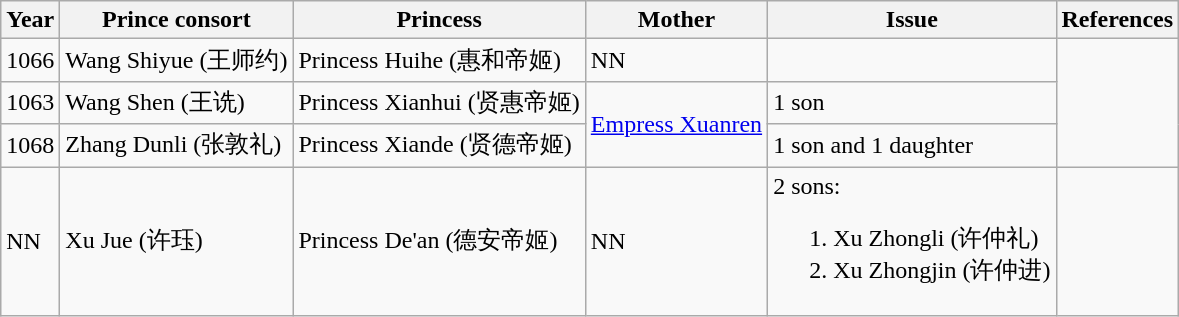<table class="wikitable">
<tr>
<th>Year</th>
<th>Prince consort</th>
<th>Princess</th>
<th>Mother</th>
<th>Issue</th>
<th>References</th>
</tr>
<tr>
<td>1066</td>
<td>Wang Shiyue (王师约)</td>
<td>Princess Huihe (惠和帝姬)</td>
<td>NN</td>
<td></td>
<td rowspan="3"></td>
</tr>
<tr>
<td>1063</td>
<td>Wang Shen (王诜)</td>
<td>Princess Xianhui (贤惠帝姬)</td>
<td rowspan="2"><a href='#'>Empress Xuanren</a></td>
<td>1 son</td>
</tr>
<tr>
<td>1068</td>
<td>Zhang Dunli (张敦礼)</td>
<td>Princess Xiande (贤德帝姬)</td>
<td>1 son and 1 daughter</td>
</tr>
<tr>
<td>NN</td>
<td>Xu Jue (许珏)</td>
<td>Princess De'an (德安帝姬)</td>
<td>NN</td>
<td>2 sons:<br><ol><li>Xu Zhongli (许仲礼)</li><li>Xu Zhongjin (许仲进)</li></ol></td>
<td></td>
</tr>
</table>
